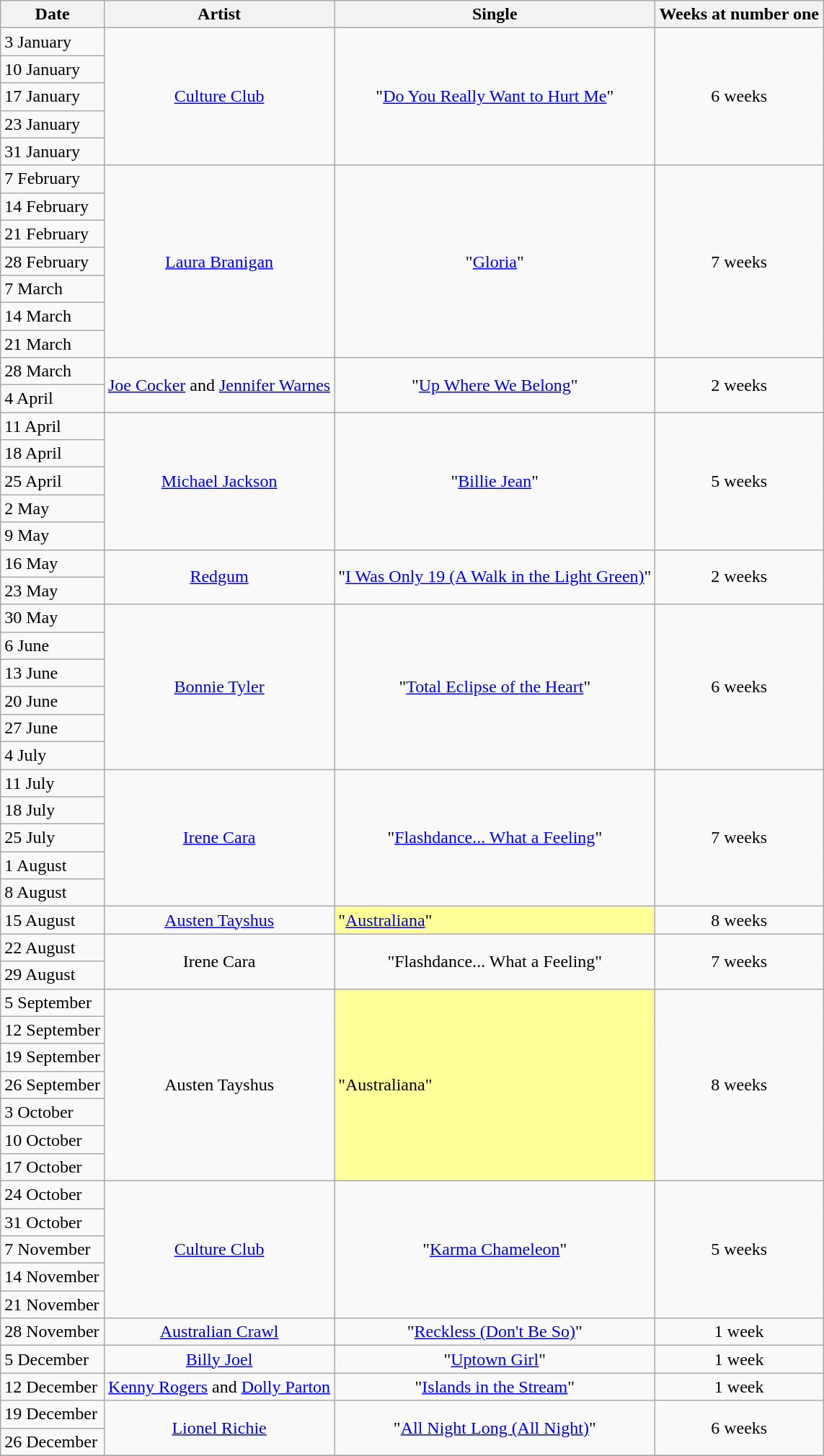<table class="wikitable">
<tr>
<th>Date</th>
<th>Artist</th>
<th>Single</th>
<th>Weeks at number one</th>
</tr>
<tr>
<td>3 January</td>
<td rowspan="5" align="center"><a href='#'>Culture Club</a></td>
<td rowspan="5" align="center">"<a href='#'>Do You Really Want to Hurt Me</a>"</td>
<td rowspan="5" align="center">6 weeks</td>
</tr>
<tr>
<td>10 January</td>
</tr>
<tr>
<td>17 January</td>
</tr>
<tr>
<td>23 January</td>
</tr>
<tr>
<td>31 January</td>
</tr>
<tr>
<td>7 February</td>
<td rowspan="7" align="center"><a href='#'>Laura Branigan</a></td>
<td rowspan="7" align="center">"<a href='#'>Gloria</a>"</td>
<td rowspan="7" align="center">7 weeks</td>
</tr>
<tr>
<td>14 February</td>
</tr>
<tr>
<td>21 February</td>
</tr>
<tr>
<td>28 February</td>
</tr>
<tr>
<td>7 March</td>
</tr>
<tr>
<td>14 March</td>
</tr>
<tr>
<td>21 March</td>
</tr>
<tr>
<td>28 March</td>
<td rowspan="2" align="center"><a href='#'>Joe Cocker</a> and <a href='#'>Jennifer Warnes</a></td>
<td rowspan="2" align="center">"<a href='#'>Up Where We Belong</a>"</td>
<td rowspan="2" align="center">2 weeks</td>
</tr>
<tr>
<td>4 April</td>
</tr>
<tr>
<td>11 April</td>
<td rowspan="5" align="center"><a href='#'>Michael Jackson</a></td>
<td rowspan="5" align="center">"<a href='#'>Billie Jean</a>"</td>
<td rowspan="5" align="center">5 weeks</td>
</tr>
<tr>
<td>18 April</td>
</tr>
<tr>
<td>25 April</td>
</tr>
<tr>
<td>2 May</td>
</tr>
<tr>
<td>9 May</td>
</tr>
<tr>
<td>16 May</td>
<td rowspan="2" align="center"><a href='#'>Redgum</a></td>
<td rowspan="2" align="center">"<a href='#'>I Was Only 19 (A Walk in the Light Green)</a>"</td>
<td rowspan="2" align="center">2 weeks</td>
</tr>
<tr>
<td>23 May</td>
</tr>
<tr>
<td>30 May</td>
<td rowspan="6" align="center"><a href='#'>Bonnie Tyler</a></td>
<td rowspan="6" align="center">"<a href='#'>Total Eclipse of the Heart</a>"</td>
<td rowspan="6" align="center">6 weeks</td>
</tr>
<tr>
<td>6 June</td>
</tr>
<tr>
<td>13 June</td>
</tr>
<tr>
<td>20 June</td>
</tr>
<tr>
<td>27 June</td>
</tr>
<tr>
<td>4 July</td>
</tr>
<tr>
<td>11 July</td>
<td rowspan="5" align="center"><a href='#'>Irene Cara</a></td>
<td rowspan="5" align="center">"<a href='#'>Flashdance... What a Feeling</a>"</td>
<td rowspan="5" align="center">7 weeks</td>
</tr>
<tr>
<td>18 July</td>
</tr>
<tr>
<td>25 July</td>
</tr>
<tr>
<td>1 August</td>
</tr>
<tr>
<td>8 August</td>
</tr>
<tr>
<td>15 August</td>
<td align="center"><a href='#'>Austen Tayshus</a></td>
<td bgcolor=#FFFF99 align="left" align="center">"<a href='#'>Australiana</a>"</td>
<td align="center">8 weeks</td>
</tr>
<tr>
<td>22 August</td>
<td rowspan="2" align="center">Irene Cara</td>
<td rowspan="2" align="center">"Flashdance... What a Feeling"</td>
<td rowspan="2" align="center">7 weeks</td>
</tr>
<tr>
<td>29 August</td>
</tr>
<tr>
<td>5 September</td>
<td rowspan="7" align="center">Austen Tayshus</td>
<td bgcolor=#FFFF99 align="left" rowspan="7" align="center">"Australiana"</td>
<td rowspan="7" align="center">8 weeks</td>
</tr>
<tr>
<td>12 September</td>
</tr>
<tr>
<td>19 September</td>
</tr>
<tr>
<td>26 September</td>
</tr>
<tr>
<td>3 October</td>
</tr>
<tr>
<td>10 October</td>
</tr>
<tr>
<td>17 October</td>
</tr>
<tr>
<td>24 October</td>
<td rowspan="5" align="center"><a href='#'>Culture Club</a></td>
<td rowspan="5" align="center">"<a href='#'>Karma Chameleon</a>"</td>
<td rowspan="5" align="center">5 weeks</td>
</tr>
<tr>
<td>31 October</td>
</tr>
<tr>
<td>7 November</td>
</tr>
<tr>
<td>14 November</td>
</tr>
<tr>
<td>21 November</td>
</tr>
<tr>
<td>28 November</td>
<td align="center"><a href='#'>Australian Crawl</a></td>
<td align="center">"<a href='#'>Reckless (Don't Be So)</a>"</td>
<td align="center">1 week</td>
</tr>
<tr>
<td>5 December</td>
<td align="center"><a href='#'>Billy Joel</a></td>
<td align="center">"<a href='#'>Uptown Girl</a>"</td>
<td align="center">1 week</td>
</tr>
<tr>
<td>12 December</td>
<td align="center"><a href='#'>Kenny Rogers</a> and <a href='#'>Dolly Parton</a></td>
<td align="center">"<a href='#'>Islands in the Stream</a>"</td>
<td align="center">1 week</td>
</tr>
<tr>
<td>19 December</td>
<td rowspan="2" align="center"><a href='#'>Lionel Richie</a></td>
<td rowspan="2" align="center">"<a href='#'>All Night Long (All Night)</a>"</td>
<td rowspan="2" align="center">6 weeks</td>
</tr>
<tr>
<td>26 December</td>
</tr>
<tr>
</tr>
</table>
